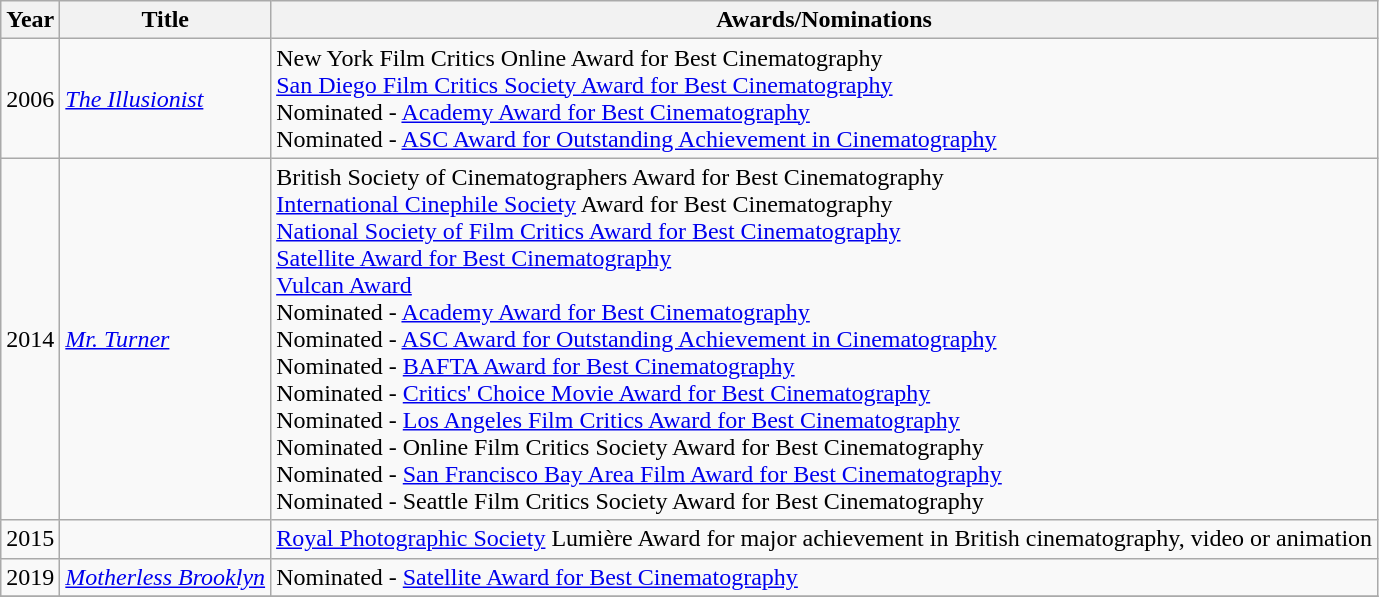<table class="wikitable">
<tr>
<th>Year</th>
<th>Title</th>
<th>Awards/Nominations</th>
</tr>
<tr>
<td>2006</td>
<td><em><a href='#'>The Illusionist</a></em></td>
<td>New York Film Critics Online Award for Best Cinematography <br><a href='#'>San Diego Film Critics Society Award for Best Cinematography</a><br>Nominated - <a href='#'>Academy Award for Best Cinematography</a><br>Nominated - <a href='#'>ASC Award for Outstanding Achievement in Cinematography</a></td>
</tr>
<tr>
<td>2014</td>
<td><em><a href='#'>Mr. Turner</a></em></td>
<td>British Society of Cinematographers Award for Best Cinematography <br><a href='#'>International Cinephile Society</a> Award for Best Cinematography <br><a href='#'>National Society of Film Critics Award for Best Cinematography</a><br><a href='#'>Satellite Award for Best Cinematography</a><br><a href='#'>Vulcan Award</a><br>Nominated - <a href='#'>Academy Award for Best Cinematography</a><br>Nominated - <a href='#'>ASC Award for Outstanding Achievement in Cinematography</a><br>Nominated - <a href='#'>BAFTA Award for Best Cinematography</a><br>Nominated - <a href='#'>Critics' Choice Movie Award for Best Cinematography</a><br>Nominated - <a href='#'>Los Angeles Film Critics Award for Best Cinematography</a><br>Nominated - Online Film Critics Society Award for Best Cinematography<br>Nominated - <a href='#'>San Francisco Bay Area Film Award for Best Cinematography</a><br>Nominated - Seattle Film Critics Society Award for Best Cinematography</td>
</tr>
<tr>
<td>2015</td>
<td></td>
<td><a href='#'>Royal Photographic Society</a> Lumière Award for major achievement in British cinematography, video or animation</td>
</tr>
<tr>
<td>2019</td>
<td><em><a href='#'>Motherless Brooklyn</a></em></td>
<td>Nominated - <a href='#'>Satellite Award for Best Cinematography</a></td>
</tr>
<tr>
</tr>
</table>
